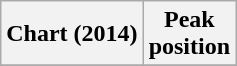<table class="wikitable plainrowheaders sortable" style="text-align:center;">
<tr>
<th scope="col">Chart (2014)</th>
<th scope="col">Peak<br>position</th>
</tr>
<tr>
</tr>
</table>
